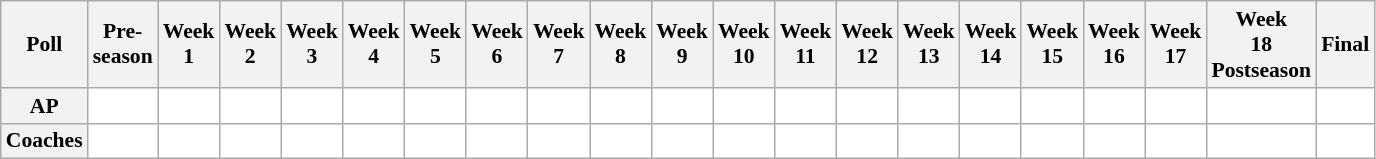<table class="wikitable" style="white-space:nowrap;font-size:90%">
<tr>
<th>Poll</th>
<th>Pre-<br>season</th>
<th>Week<br>1</th>
<th>Week<br>2</th>
<th>Week<br>3</th>
<th>Week<br>4</th>
<th>Week<br>5</th>
<th>Week<br>6</th>
<th>Week<br>7</th>
<th>Week<br>8</th>
<th>Week<br>9</th>
<th>Week<br>10</th>
<th>Week<br>11</th>
<th>Week<br>12</th>
<th>Week<br>13</th>
<th>Week<br>14</th>
<th>Week<br>15</th>
<th>Week<br>16</th>
<th>Week<br>17</th>
<th>Week<br>18<br>Postseason</th>
<th>Final</th>
</tr>
<tr style="text-align:center;">
<th>AP</th>
<td style="background:#FFF;"></td>
<td style="background:#FFF;"></td>
<td style="background:#FFF;"></td>
<td style="background:#FFF;"></td>
<td style="background:#FFF;"></td>
<td style="background:#FFF;"></td>
<td style="background:#FFF;"></td>
<td style="background:#FFF;"></td>
<td style="background:#FFF;"></td>
<td style="background:#FFF;"></td>
<td style="background:#FFF;"></td>
<td style="background:#FFF;"></td>
<td style="background:#FFF;"></td>
<td style="background:#FFF;"></td>
<td style="background:#FFF;"></td>
<td style="background:#FFF;"></td>
<td style="background:#FFF;"></td>
<td style="background:#FFF;"></td>
<td style="background:#FFF;"></td>
<td style="background:#FFF;"></td>
</tr>
<tr style="text-align:center;">
<th>Coaches</th>
<td style="background:#FFF;"></td>
<td style="background:#FFF;"></td>
<td style="background:#FFF;"></td>
<td style="background:#FFF;"></td>
<td style="background:#FFF;"></td>
<td style="background:#FFF;"></td>
<td style="background:#FFF;"></td>
<td style="background:#FFF;"></td>
<td style="background:#FFF;"></td>
<td style="background:#FFF;"></td>
<td style="background:#FFF;"></td>
<td style="background:#FFF;"></td>
<td style="background:#FFF;"></td>
<td style="background:#FFF;"></td>
<td style="background:#FFF;"></td>
<td style="background:#FFF;"></td>
<td style="background:#FFF;"></td>
<td style="background:#FFF;"></td>
<td style="background:#FFF;"></td>
<td style="background:#FFF;"></td>
</tr>
</table>
